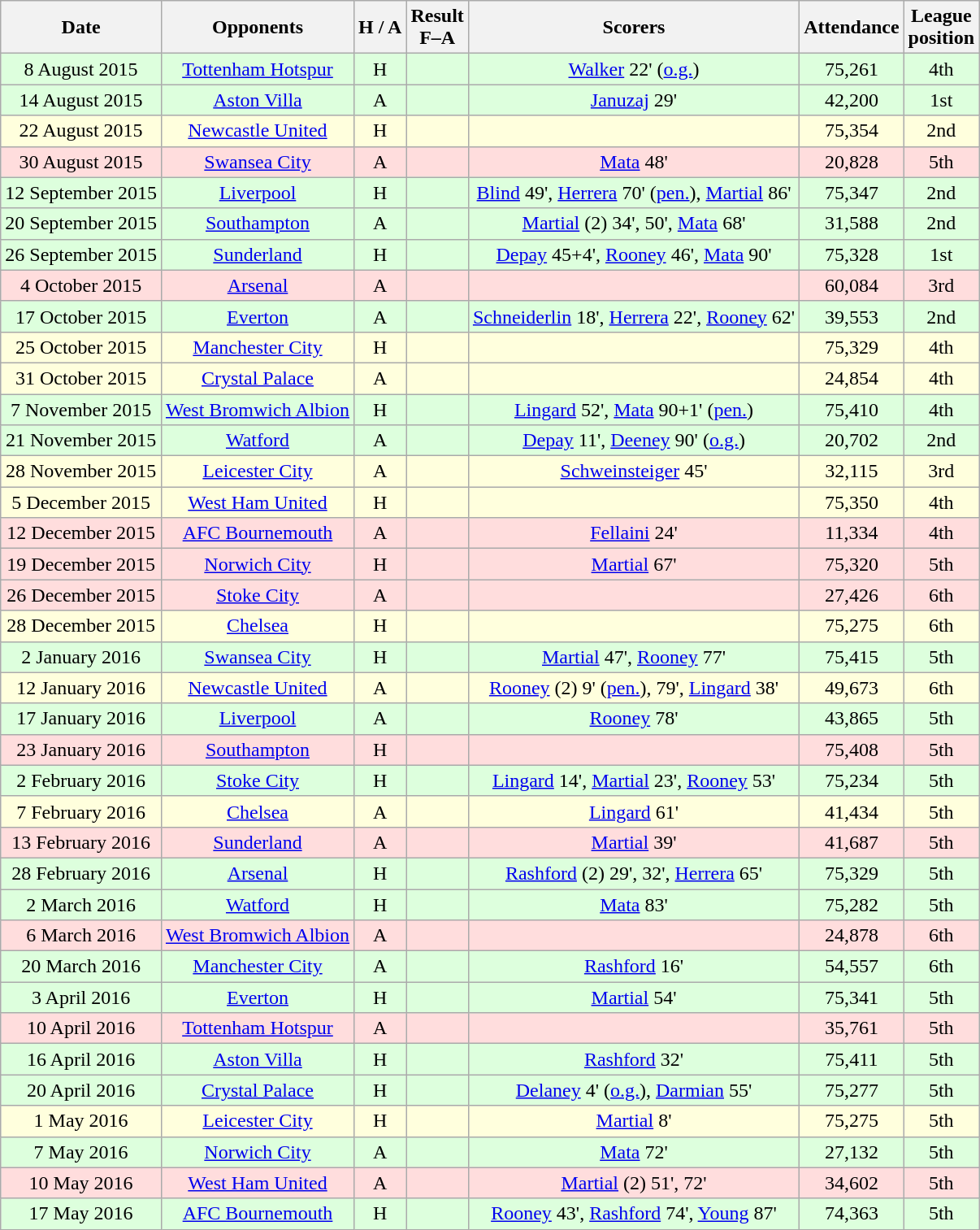<table class="wikitable" style="text-align:center">
<tr>
<th>Date</th>
<th>Opponents</th>
<th>H / A</th>
<th>Result<br>F–A</th>
<th>Scorers</th>
<th>Attendance</th>
<th>League<br>position</th>
</tr>
<tr bgcolor="#ddffdd">
<td>8 August 2015</td>
<td><a href='#'>Tottenham Hotspur</a></td>
<td>H</td>
<td></td>
<td><a href='#'>Walker</a> 22' (<a href='#'>o.g.</a>)</td>
<td>75,261</td>
<td>4th</td>
</tr>
<tr bgcolor="#ddffdd">
<td>14 August 2015</td>
<td><a href='#'>Aston Villa</a></td>
<td>A</td>
<td></td>
<td><a href='#'>Januzaj</a> 29'</td>
<td>42,200</td>
<td>1st</td>
</tr>
<tr bgcolor="#ffffdd">
<td>22 August 2015</td>
<td><a href='#'>Newcastle United</a></td>
<td>H</td>
<td></td>
<td></td>
<td>75,354</td>
<td>2nd</td>
</tr>
<tr bgcolor="#ffdddd">
<td>30 August 2015</td>
<td><a href='#'>Swansea City</a></td>
<td>A</td>
<td></td>
<td><a href='#'>Mata</a> 48'</td>
<td>20,828</td>
<td>5th</td>
</tr>
<tr bgcolor="#ddffdd">
<td>12 September 2015</td>
<td><a href='#'>Liverpool</a></td>
<td>H</td>
<td></td>
<td><a href='#'>Blind</a> 49', <a href='#'>Herrera</a> 70' (<a href='#'>pen.</a>), <a href='#'>Martial</a> 86'</td>
<td>75,347</td>
<td>2nd</td>
</tr>
<tr bgcolor="#ddffdd">
<td>20 September 2015</td>
<td><a href='#'>Southampton</a></td>
<td>A</td>
<td></td>
<td><a href='#'>Martial</a> (2) 34', 50', <a href='#'>Mata</a> 68'</td>
<td>31,588</td>
<td>2nd</td>
</tr>
<tr bgcolor="#ddffdd">
<td>26 September 2015</td>
<td><a href='#'>Sunderland</a></td>
<td>H</td>
<td></td>
<td><a href='#'>Depay</a> 45+4', <a href='#'>Rooney</a> 46', <a href='#'>Mata</a> 90'</td>
<td>75,328</td>
<td>1st</td>
</tr>
<tr bgcolor="#ffdddd">
<td>4 October 2015</td>
<td><a href='#'>Arsenal</a></td>
<td>A</td>
<td></td>
<td></td>
<td>60,084</td>
<td>3rd</td>
</tr>
<tr bgcolor="#ddffdd">
<td>17 October 2015</td>
<td><a href='#'>Everton</a></td>
<td>A</td>
<td></td>
<td><a href='#'>Schneiderlin</a> 18', <a href='#'>Herrera</a> 22', <a href='#'>Rooney</a> 62'</td>
<td>39,553</td>
<td>2nd</td>
</tr>
<tr bgcolor="#ffffdd">
<td>25 October 2015</td>
<td><a href='#'>Manchester City</a></td>
<td>H</td>
<td></td>
<td></td>
<td>75,329</td>
<td>4th</td>
</tr>
<tr bgcolor="#ffffdd">
<td>31 October 2015</td>
<td><a href='#'>Crystal Palace</a></td>
<td>A</td>
<td></td>
<td></td>
<td>24,854</td>
<td>4th</td>
</tr>
<tr bgcolor="#ddffdd">
<td>7 November 2015</td>
<td><a href='#'>West Bromwich Albion</a></td>
<td>H</td>
<td></td>
<td><a href='#'>Lingard</a> 52', <a href='#'>Mata</a> 90+1' (<a href='#'>pen.</a>)</td>
<td>75,410</td>
<td>4th</td>
</tr>
<tr bgcolor="#ddffdd">
<td>21 November 2015</td>
<td><a href='#'>Watford</a></td>
<td>A</td>
<td></td>
<td><a href='#'>Depay</a> 11', <a href='#'>Deeney</a> 90' (<a href='#'>o.g.</a>)</td>
<td>20,702</td>
<td>2nd</td>
</tr>
<tr bgcolor="#ffffdd">
<td>28 November 2015</td>
<td><a href='#'>Leicester City</a></td>
<td>A</td>
<td></td>
<td><a href='#'>Schweinsteiger</a> 45'</td>
<td>32,115</td>
<td>3rd</td>
</tr>
<tr bgcolor="#ffffdd">
<td>5 December 2015</td>
<td><a href='#'>West Ham United</a></td>
<td>H</td>
<td></td>
<td></td>
<td>75,350</td>
<td>4th</td>
</tr>
<tr bgcolor="#ffdddd">
<td>12 December 2015</td>
<td><a href='#'>AFC Bournemouth</a></td>
<td>A</td>
<td></td>
<td><a href='#'>Fellaini</a> 24'</td>
<td>11,334</td>
<td>4th</td>
</tr>
<tr bgcolor="#ffdddd">
<td>19 December 2015</td>
<td><a href='#'>Norwich City</a></td>
<td>H</td>
<td></td>
<td><a href='#'>Martial</a> 67'</td>
<td>75,320</td>
<td>5th</td>
</tr>
<tr bgcolor="#ffdddd">
<td>26 December 2015</td>
<td><a href='#'>Stoke City</a></td>
<td>A</td>
<td></td>
<td></td>
<td>27,426</td>
<td>6th</td>
</tr>
<tr bgcolor="#ffffdd">
<td>28 December 2015</td>
<td><a href='#'>Chelsea</a></td>
<td>H</td>
<td></td>
<td></td>
<td>75,275</td>
<td>6th</td>
</tr>
<tr bgcolor="#ddffdd">
<td>2 January 2016</td>
<td><a href='#'>Swansea City</a></td>
<td>H</td>
<td></td>
<td><a href='#'>Martial</a> 47', <a href='#'>Rooney</a> 77'</td>
<td>75,415</td>
<td>5th</td>
</tr>
<tr bgcolor="#ffffdd">
<td>12 January 2016</td>
<td><a href='#'>Newcastle United</a></td>
<td>A</td>
<td></td>
<td><a href='#'>Rooney</a> (2) 9' (<a href='#'>pen.</a>), 79', <a href='#'>Lingard</a> 38'</td>
<td>49,673</td>
<td>6th</td>
</tr>
<tr bgcolor="#ddffdd">
<td>17 January 2016</td>
<td><a href='#'>Liverpool</a></td>
<td>A</td>
<td></td>
<td><a href='#'>Rooney</a> 78'</td>
<td>43,865</td>
<td>5th</td>
</tr>
<tr bgcolor="#ffdddd">
<td>23 January 2016</td>
<td><a href='#'>Southampton</a></td>
<td>H</td>
<td></td>
<td></td>
<td>75,408</td>
<td>5th</td>
</tr>
<tr bgcolor="#ddffdd">
<td>2 February 2016</td>
<td><a href='#'>Stoke City</a></td>
<td>H</td>
<td></td>
<td><a href='#'>Lingard</a> 14', <a href='#'>Martial</a> 23', <a href='#'>Rooney</a> 53'</td>
<td>75,234</td>
<td>5th</td>
</tr>
<tr bgcolor="#ffffdd">
<td>7 February 2016</td>
<td><a href='#'>Chelsea</a></td>
<td>A</td>
<td></td>
<td><a href='#'>Lingard</a> 61'</td>
<td>41,434</td>
<td>5th</td>
</tr>
<tr bgcolor="#ffdddd">
<td>13 February 2016</td>
<td><a href='#'>Sunderland</a></td>
<td>A</td>
<td></td>
<td><a href='#'>Martial</a> 39'</td>
<td>41,687</td>
<td>5th</td>
</tr>
<tr bgcolor="#ddffdd">
<td>28 February 2016</td>
<td><a href='#'>Arsenal</a></td>
<td>H</td>
<td></td>
<td><a href='#'>Rashford</a> (2) 29', 32', <a href='#'>Herrera</a> 65'</td>
<td>75,329</td>
<td>5th</td>
</tr>
<tr bgcolor="#ddffdd">
<td>2 March 2016</td>
<td><a href='#'>Watford</a></td>
<td>H</td>
<td></td>
<td><a href='#'>Mata</a> 83'</td>
<td>75,282</td>
<td>5th</td>
</tr>
<tr bgcolor="#ffdddd">
<td>6 March 2016</td>
<td><a href='#'>West Bromwich Albion</a></td>
<td>A</td>
<td></td>
<td></td>
<td>24,878</td>
<td>6th</td>
</tr>
<tr bgcolor="#ddffdd">
<td>20 March 2016</td>
<td><a href='#'>Manchester City</a></td>
<td>A</td>
<td></td>
<td><a href='#'>Rashford</a> 16'</td>
<td>54,557</td>
<td>6th</td>
</tr>
<tr bgcolor="#ddffdd">
<td>3 April 2016</td>
<td><a href='#'>Everton</a></td>
<td>H</td>
<td></td>
<td><a href='#'>Martial</a> 54'</td>
<td>75,341</td>
<td>5th</td>
</tr>
<tr bgcolor="#ffdddd">
<td>10 April 2016</td>
<td><a href='#'>Tottenham Hotspur</a></td>
<td>A</td>
<td></td>
<td></td>
<td>35,761</td>
<td>5th</td>
</tr>
<tr bgcolor="#ddffdd">
<td>16 April 2016</td>
<td><a href='#'>Aston Villa</a></td>
<td>H</td>
<td></td>
<td><a href='#'>Rashford</a> 32'</td>
<td>75,411</td>
<td>5th</td>
</tr>
<tr bgcolor="#ddffdd">
<td>20 April 2016</td>
<td><a href='#'>Crystal Palace</a></td>
<td>H</td>
<td></td>
<td><a href='#'>Delaney</a> 4' (<a href='#'>o.g.</a>), <a href='#'>Darmian</a> 55'</td>
<td>75,277</td>
<td>5th</td>
</tr>
<tr bgcolor="#ffffdd">
<td>1 May 2016</td>
<td><a href='#'>Leicester City</a></td>
<td>H</td>
<td></td>
<td><a href='#'>Martial</a> 8'</td>
<td>75,275</td>
<td>5th</td>
</tr>
<tr bgcolor="#ddffdd">
<td>7 May 2016</td>
<td><a href='#'>Norwich City</a></td>
<td>A</td>
<td></td>
<td><a href='#'>Mata</a> 72'</td>
<td>27,132</td>
<td>5th</td>
</tr>
<tr bgcolor="#ffdddd">
<td>10 May 2016</td>
<td><a href='#'>West Ham United</a></td>
<td>A</td>
<td></td>
<td><a href='#'>Martial</a> (2) 51', 72'</td>
<td>34,602</td>
<td>5th</td>
</tr>
<tr bgcolor="#ddffdd">
<td>17 May 2016</td>
<td><a href='#'>AFC Bournemouth</a></td>
<td>H</td>
<td></td>
<td><a href='#'>Rooney</a> 43', <a href='#'>Rashford</a> 74', <a href='#'>Young</a> 87'</td>
<td>74,363</td>
<td>5th</td>
</tr>
</table>
